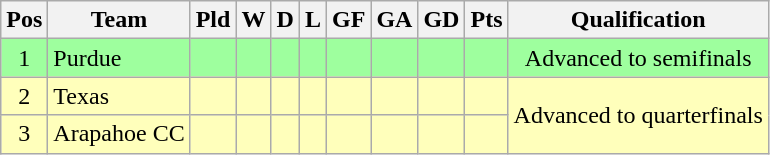<table class="wikitable" style="text-align:center">
<tr>
<th>Pos</th>
<th>Team</th>
<th>Pld</th>
<th>W</th>
<th>D</th>
<th>L</th>
<th>GF</th>
<th>GA</th>
<th>GD</th>
<th>Pts</th>
<th>Qualification</th>
</tr>
<tr bgcolor="#9eff9e">
<td>1</td>
<td style="text-align:left">Purdue</td>
<td></td>
<td></td>
<td></td>
<td></td>
<td></td>
<td></td>
<td></td>
<td></td>
<td>Advanced to semifinals</td>
</tr>
<tr bgcolor="#ffffbb">
<td>2</td>
<td style="text-align:left">Texas</td>
<td></td>
<td></td>
<td></td>
<td></td>
<td></td>
<td></td>
<td></td>
<td></td>
<td rowspan="2">Advanced to quarterfinals</td>
</tr>
<tr bgcolor="#ffffbb">
<td>3</td>
<td style="text-align:left">Arapahoe CC</td>
<td></td>
<td></td>
<td></td>
<td></td>
<td></td>
<td></td>
<td></td>
<td></td>
</tr>
</table>
